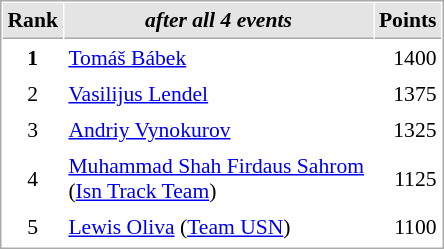<table cellspacing="1" cellpadding="3" style="border:1px solid #aaa; font-size:90%;">
<tr style="background:#e4e4e4;">
<th style="border-bottom:1px solid #aaa; width:10px;">Rank</th>
<th style="border-bottom:1px solid #aaa; width:200px; white-space:nowrap;"><em>after all 4 events</em> </th>
<th style="border-bottom:1px solid #aaa; width:20px;">Points</th>
</tr>
<tr>
<td style="text-align:center;"><strong>1</strong></td>
<td> <a href='#'>Tomáš Bábek</a></td>
<td align="right">1400</td>
</tr>
<tr>
<td style="text-align:center;">2</td>
<td> <a href='#'>Vasilijus Lendel</a></td>
<td align="right">1375</td>
</tr>
<tr>
<td style="text-align:center;">3</td>
<td> <a href='#'>Andriy Vynokurov</a></td>
<td align="right">1325</td>
</tr>
<tr>
<td style="text-align:center;">4</td>
<td>  <a href='#'>Muhammad Shah Firdaus Sahrom</a> (<a href='#'>Isn Track Team</a>)</td>
<td align="right">1125</td>
</tr>
<tr>
<td style="text-align:center;">5</td>
<td>  <a href='#'>Lewis Oliva</a> (<a href='#'>Team USN</a>)</td>
<td align="right">1100</td>
</tr>
<tr>
</tr>
</table>
